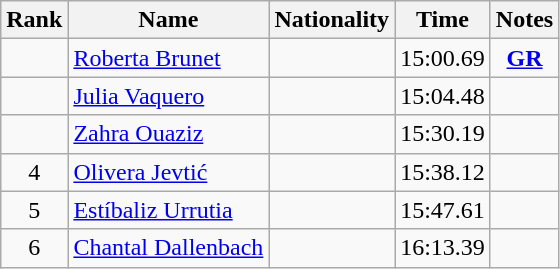<table class="wikitable sortable" style="text-align:center">
<tr>
<th>Rank</th>
<th>Name</th>
<th>Nationality</th>
<th>Time</th>
<th>Notes</th>
</tr>
<tr>
<td></td>
<td align=left><a href='#'>Roberta Brunet</a></td>
<td align=left></td>
<td>15:00.69</td>
<td><strong><a href='#'>GR</a></strong></td>
</tr>
<tr>
<td></td>
<td align=left><a href='#'>Julia Vaquero</a></td>
<td align=left></td>
<td>15:04.48</td>
<td></td>
</tr>
<tr>
<td></td>
<td align=left><a href='#'>Zahra Ouaziz</a></td>
<td align=left></td>
<td>15:30.19</td>
<td></td>
</tr>
<tr>
<td>4</td>
<td align=left><a href='#'>Olivera Jevtić</a></td>
<td align=left></td>
<td>15:38.12</td>
<td></td>
</tr>
<tr>
<td>5</td>
<td align=left><a href='#'>Estíbaliz Urrutia</a></td>
<td align=left></td>
<td>15:47.61</td>
<td></td>
</tr>
<tr>
<td>6</td>
<td align=left><a href='#'>Chantal Dallenbach</a></td>
<td align=left></td>
<td>16:13.39</td>
<td></td>
</tr>
</table>
